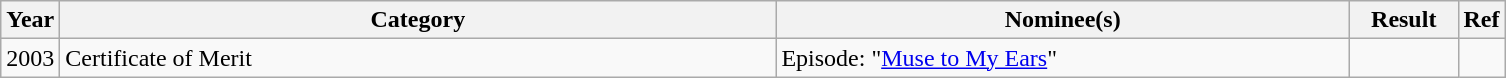<table class="wikitable">
<tr>
<th>Year</th>
<th width=470>Category</th>
<th width=375>Nominee(s)</th>
<th width=65>Result</th>
<th>Ref</th>
</tr>
<tr>
<td>2003</td>
<td>Certificate of Merit</td>
<td>Episode: "<a href='#'>Muse to My Ears</a>"</td>
<td></td>
<td></td>
</tr>
</table>
